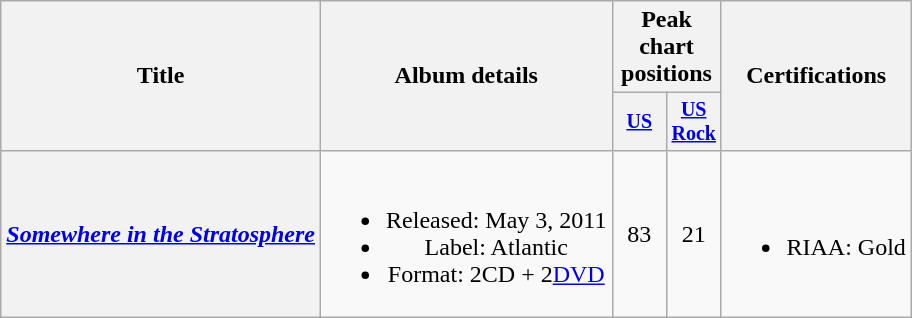<table class="wikitable plainrowheaders" style="text-align:center;">
<tr>
<th rowspan="2">Title</th>
<th rowspan="2">Album details</th>
<th colspan="2">Peak chart positions</th>
<th rowspan="2">Certifications</th>
</tr>
<tr style=font-size:smaller;>
<th width="30"><a href='#'>US</a><br></th>
<th width="30"><a href='#'>US<br>Rock</a><br></th>
</tr>
<tr>
<th scope="row"><em><a href='#'>Somewhere in the Stratosphere</a></em></th>
<td><br><ul><li>Released: May 3, 2011</li><li>Label: Atlantic</li><li>Format: 2CD + 2<a href='#'>DVD</a></li></ul></td>
<td>83</td>
<td>21</td>
<td><br><ul><li>RIAA: Gold</li></ul></td>
</tr>
</table>
